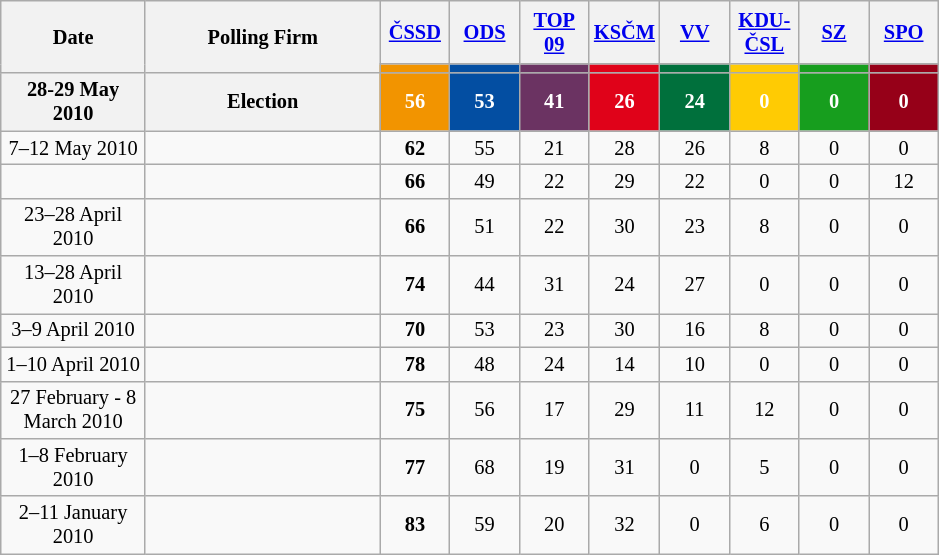<table class="wikitable" style="text-align:center; font-size:85%; line-height:16px;">
<tr style="height:42px;">
<th style="width:90px;" rowspan="2">Date</th>
<th style="width:150px;" rowspan="2">Polling Firm</th>
<th><a href='#'><span>ČSSD</span></a></th>
<th><a href='#'><span>ODS</span></a></th>
<th><a href='#'><span>TOP 09</span></a></th>
<th><a href='#'><span>KSČM</span></a></th>
<th><a href='#'><span>VV</span></a></th>
<th><a href='#'><span>KDU-ČSL</span></a></th>
<th><a href='#'><span>SZ</span></a></th>
<th><a href='#'><span>SPO</span></a></th>
</tr>
<tr>
<th style="color:inherit;background:#F29400; width:40px;"></th>
<th style="color:inherit;background:#034EA2; width:40px;"></th>
<th style="color:inherit;background:#6b3362; width:40px;"></th>
<th style="color:inherit;background:#E00219; width:40px;"></th>
<th style="color:inherit;background:#00703C; width:40px;"></th>
<th style="color:inherit;background:#FFCB03; width:40px;"></th>
<th style="color:inherit;background:#179E1E; width:40px;"></th>
<th style="color:inherit;background:#960018; width:40px;"></th>
</tr>
<tr>
<th><strong>28-29 May 2010</strong></th>
<th><strong>Election</strong></th>
<th style="background:#F29400; width:40px;color:white;"><strong>56</strong></th>
<th style="background:#034EA2; width:40px;color:white;">53</th>
<th style="background:#6b3362; width:40px;color:white;">41</th>
<th style="background:#E00219; width:40px;color:white;">26</th>
<th style="background:#00703C; width:40px;color:white;">24</th>
<th style="background:#FFCB03; width:40px;color:white;">0</th>
<th style="background:#179E1E; width:40px;color:white;">0</th>
<th style="background:#960018; width:40px;color:white;">0</th>
</tr>
<tr>
<td>7–12 May 2010</td>
<td></td>
<td><strong>62</strong></td>
<td>55</td>
<td>21</td>
<td>28</td>
<td>26</td>
<td>8</td>
<td>0</td>
<td>0</td>
</tr>
<tr>
<td></td>
<td></td>
<td><strong>66</strong></td>
<td>49</td>
<td>22</td>
<td>29</td>
<td>22</td>
<td>0</td>
<td>0</td>
<td>12</td>
</tr>
<tr>
<td>23–28 April 2010</td>
<td></td>
<td><strong>66</strong></td>
<td>51</td>
<td>22</td>
<td>30</td>
<td>23</td>
<td>8</td>
<td>0</td>
<td>0</td>
</tr>
<tr>
<td>13–28 April 2010</td>
<td></td>
<td><strong>74</strong></td>
<td>44</td>
<td>31</td>
<td>24</td>
<td>27</td>
<td>0</td>
<td>0</td>
<td>0</td>
</tr>
<tr>
<td>3–9 April 2010</td>
<td></td>
<td><strong>70</strong></td>
<td>53</td>
<td>23</td>
<td>30</td>
<td>16</td>
<td>8</td>
<td>0</td>
<td>0</td>
</tr>
<tr>
<td>1–10 April 2010</td>
<td></td>
<td><strong>78</strong></td>
<td>48</td>
<td>24</td>
<td>14</td>
<td>10</td>
<td>0</td>
<td>0</td>
<td>0</td>
</tr>
<tr>
<td>27 February - 8 March 2010</td>
<td></td>
<td><strong>75</strong></td>
<td>56</td>
<td>17</td>
<td>29</td>
<td>11</td>
<td>12</td>
<td>0</td>
<td>0</td>
</tr>
<tr>
<td>1–8 February 2010</td>
<td></td>
<td><strong>77</strong></td>
<td>68</td>
<td>19</td>
<td>31</td>
<td>0</td>
<td>5</td>
<td>0</td>
<td>0</td>
</tr>
<tr>
<td>2–11 January 2010</td>
<td></td>
<td><strong>83</strong></td>
<td>59</td>
<td>20</td>
<td>32</td>
<td>0</td>
<td>6</td>
<td>0</td>
<td>0</td>
</tr>
</table>
